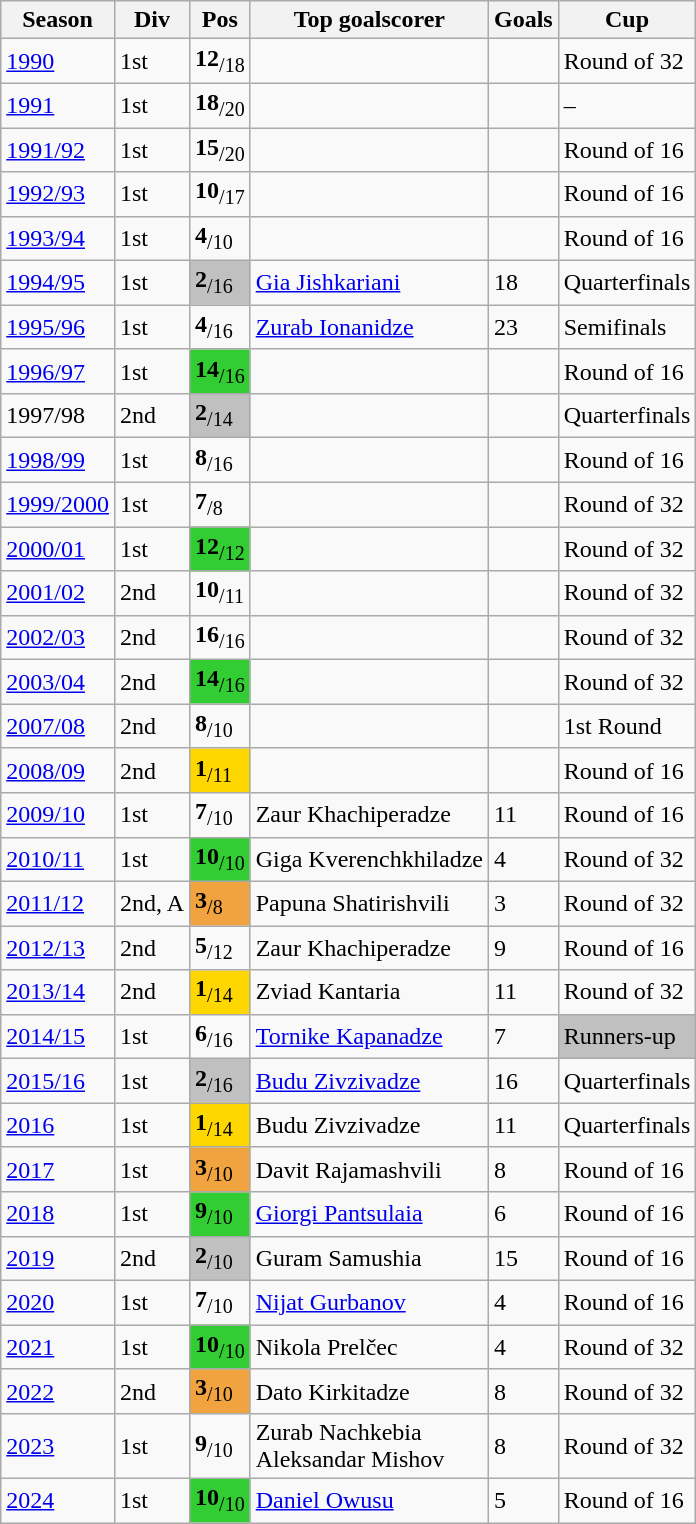<table class="sortable wikitable plainrowheaders mw-collapsible mw-collapsed" }>
<tr>
<th scope="col">Season</th>
<th scope="col">Div</th>
<th scope="col">Pos</th>
<th scope="col">Top goalscorer</th>
<th scope="col">Goals</th>
<th>Cup</th>
</tr>
<tr>
<td><a href='#'>1990</a></td>
<td>1st</td>
<td><strong>12</strong><sub>/18</sub></td>
<td></td>
<td></td>
<td>Round of 32</td>
</tr>
<tr>
<td><a href='#'>1991</a></td>
<td>1st</td>
<td><strong>18</strong><sub>/20</sub></td>
<td></td>
<td></td>
<td>–</td>
</tr>
<tr>
<td><a href='#'>1991/92</a></td>
<td>1st</td>
<td><strong>15</strong><sub>/20</sub></td>
<td></td>
<td></td>
<td>Round of 16</td>
</tr>
<tr>
<td><a href='#'>1992/93</a></td>
<td>1st</td>
<td><strong>10</strong><sub>/17</sub></td>
<td></td>
<td></td>
<td>Round of 16</td>
</tr>
<tr>
<td><a href='#'>1993/94</a></td>
<td>1st</td>
<td><strong>4</strong><sub>/10</sub></td>
<td></td>
<td></td>
<td>Round of 16</td>
</tr>
<tr>
<td><a href='#'>1994/95</a></td>
<td>1st</td>
<td bgcolor=Silver><strong>2</strong><sub>/16</sub></td>
<td><a href='#'>Gia Jishkariani</a></td>
<td>18</td>
<td>Quarterfinals</td>
</tr>
<tr>
<td><a href='#'>1995/96</a></td>
<td>1st</td>
<td><strong>4</strong><sub>/16</sub></td>
<td><a href='#'>Zurab Ionanidze</a></td>
<td>23</td>
<td>Semifinals</td>
</tr>
<tr>
<td><a href='#'>1996/97</a></td>
<td>1st</td>
<td bgcolor=LimeGreen><strong>14</strong><sub>/16</sub></td>
<td></td>
<td></td>
<td>Round of 16</td>
</tr>
<tr>
<td 1997–98 Pirveli Liga>1997/98</td>
<td>2nd</td>
<td bgcolor=Silver><strong>2</strong><sub>/14</sub></td>
<td></td>
<td></td>
<td>Quarterfinals</td>
</tr>
<tr>
<td><a href='#'>1998/99</a></td>
<td>1st</td>
<td><strong>8</strong><sub>/16</sub></td>
<td></td>
<td></td>
<td>Round of 16</td>
</tr>
<tr>
<td><a href='#'>1999/2000</a></td>
<td>1st</td>
<td><strong>7</strong><sub>/8</sub></td>
<td></td>
<td></td>
<td>Round of 32</td>
</tr>
<tr>
<td><a href='#'>2000/01</a></td>
<td>1st</td>
<td bgcolor=LimeGreen><strong>12</strong><sub>/12</sub></td>
<td></td>
<td></td>
<td>Round of 32</td>
</tr>
<tr>
<td><a href='#'>2001/02</a></td>
<td>2nd</td>
<td><strong>10</strong><sub>/11</sub></td>
<td></td>
<td></td>
<td>Round of 32</td>
</tr>
<tr>
<td><a href='#'>2002/03</a></td>
<td>2nd</td>
<td><strong>16</strong><sub>/16</sub></td>
<td></td>
<td></td>
<td>Round of 32</td>
</tr>
<tr>
<td><a href='#'>2003/04</a></td>
<td>2nd</td>
<td bgcolor=LimeGreen><strong>14</strong><sub>/16</sub></td>
<td></td>
<td></td>
<td>Round of 32</td>
</tr>
<tr>
<td><a href='#'>2007/08</a></td>
<td>2nd</td>
<td><strong>8</strong><sub>/10</sub></td>
<td></td>
<td></td>
<td>1st Round</td>
</tr>
<tr>
<td><a href='#'>2008/09</a></td>
<td>2nd</td>
<td bgcolor=Gold><strong>1</strong><sub>/11</sub></td>
<td></td>
<td></td>
<td>Round of 16</td>
</tr>
<tr>
<td><a href='#'>2009/10</a></td>
<td>1st</td>
<td><strong>7</strong><sub>/10</sub></td>
<td> Zaur Khachiperadze</td>
<td>11</td>
<td>Round of 16</td>
</tr>
<tr>
<td><a href='#'>2010/11</a></td>
<td>1st</td>
<td bgcolor=LimeGreen><strong>10</strong><sub>/10</sub></td>
<td> Giga Kverenchkhiladze</td>
<td>4</td>
<td>Round of 32</td>
</tr>
<tr>
<td><a href='#'>2011/12</a></td>
<td>2nd, A</td>
<td bgcolor=#F1A33F><strong>3</strong><sub>/8</sub></td>
<td> Papuna Shatirishvili</td>
<td>3</td>
<td>Round of 32</td>
</tr>
<tr>
<td><a href='#'>2012/13</a></td>
<td>2nd</td>
<td><strong>5</strong><sub>/12</sub></td>
<td> Zaur Khachiperadze</td>
<td>9</td>
<td>Round of 16</td>
</tr>
<tr>
<td><a href='#'>2013/14</a></td>
<td>2nd</td>
<td bgcolor=Gold><strong>1</strong><sub>/14</sub></td>
<td> Zviad Kantaria</td>
<td>11</td>
<td>Round of 32</td>
</tr>
<tr>
<td><a href='#'>2014/15</a></td>
<td>1st</td>
<td><strong>6</strong><sub>/16</sub></td>
<td> <a href='#'>Tornike Kapanadze</a></td>
<td>7</td>
<td bgcolor=Silver>Runners-up</td>
</tr>
<tr>
<td><a href='#'>2015/16</a></td>
<td>1st</td>
<td bgcolor=Silver><strong>2</strong><sub>/16</sub></td>
<td> <a href='#'>Budu Zivzivadze</a></td>
<td>16</td>
<td>Quarterfinals</td>
</tr>
<tr>
<td><a href='#'>2016</a></td>
<td>1st</td>
<td bgcolor=Gold><strong>1</strong><sub>/14</sub></td>
<td> Budu Zivzivadze</td>
<td>11</td>
<td>Quarterfinals</td>
</tr>
<tr>
<td><a href='#'>2017</a></td>
<td>1st</td>
<td bgcolor=#F1A33F><strong>3</strong><sub>/10</sub></td>
<td> Davit Rajamashvili</td>
<td>8</td>
<td>Round of 16</td>
</tr>
<tr>
<td><a href='#'>2018</a></td>
<td>1st</td>
<td bgcolor=LimeGreen><strong>9</strong><sub>/10</sub></td>
<td> <a href='#'>Giorgi Pantsulaia</a></td>
<td>6</td>
<td>Round of 16</td>
</tr>
<tr>
<td><a href='#'>2019</a></td>
<td>2nd</td>
<td bgcolor=Silver><strong>2</strong><sub>/10</sub></td>
<td> Guram Samushia</td>
<td>15</td>
<td>Round of 16</td>
</tr>
<tr>
<td><a href='#'>2020</a></td>
<td>1st</td>
<td><strong>7</strong><sub>/10</sub></td>
<td> <a href='#'>Nijat Gurbanov</a></td>
<td>4</td>
<td>Round of 16</td>
</tr>
<tr>
<td><a href='#'>2021</a></td>
<td>1st</td>
<td bgcolor=LimeGreen><strong>10</strong><sub>/10</sub></td>
<td> Nikola Prelčec</td>
<td>4</td>
<td>Round of 32</td>
</tr>
<tr>
<td><a href='#'>2022</a></td>
<td>2nd</td>
<td bgcolor=#F1A33F><strong>3</strong><sub>/10</sub></td>
<td> Dato Kirkitadze</td>
<td>8</td>
<td>Round of 32</td>
</tr>
<tr>
<td><a href='#'>2023</a></td>
<td>1st</td>
<td><strong>9</strong><sub>/10</sub></td>
<td> Zurab Nachkebia <br> Aleksandar Mishov</td>
<td>8</td>
<td>Round of 32</td>
</tr>
<tr>
<td><a href='#'>2024</a></td>
<td>1st</td>
<td bgcolor=LimeGreen><strong>10</strong><sub>/10</sub></td>
<td> <a href='#'>Daniel Owusu</a></td>
<td>5</td>
<td>Round of 16</td>
</tr>
</table>
